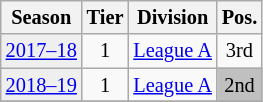<table class="wikitable" style="font-size:85%; text-align:center">
<tr>
<th>Season</th>
<th>Tier</th>
<th>Division</th>
<th>Pos.</th>
</tr>
<tr>
<td bgcolor=#efefef><a href='#'>2017–18</a></td>
<td>1</td>
<td align=left><a href='#'>League A</a></td>
<td>3rd</td>
</tr>
<tr>
<td bgcolor=#efefef><a href='#'>2018–19</a></td>
<td>1</td>
<td align=left><a href='#'>League A</a></td>
<td bgcolor=silver>2nd</td>
</tr>
<tr>
</tr>
</table>
